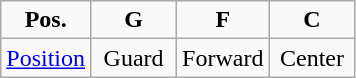<table class="wikitable" style="text-align: center;">
<tr>
<td width="50"><strong>Pos.</strong></td>
<td width="50"><strong>G</strong></td>
<td width="50"><strong>F</strong></td>
<td width="50"><strong>C</strong></td>
</tr>
<tr>
<td><a href='#'>Position</a></td>
<td>Guard</td>
<td>Forward</td>
<td>Center</td>
</tr>
</table>
